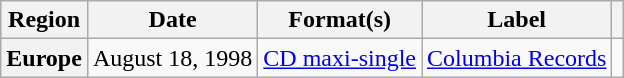<table class="wikitable plainrowheaders" border="1">
<tr>
<th scope="col">Region</th>
<th scope="col">Date</th>
<th scope="col">Format(s)</th>
<th scope="col">Label</th>
<th scope="col"></th>
</tr>
<tr>
<th scope="row">Europe</th>
<td>August 18, 1998</td>
<td><a href='#'>CD maxi-single</a></td>
<td><a href='#'>Columbia Records</a></td>
<td style="text-align:center;"></td>
</tr>
</table>
